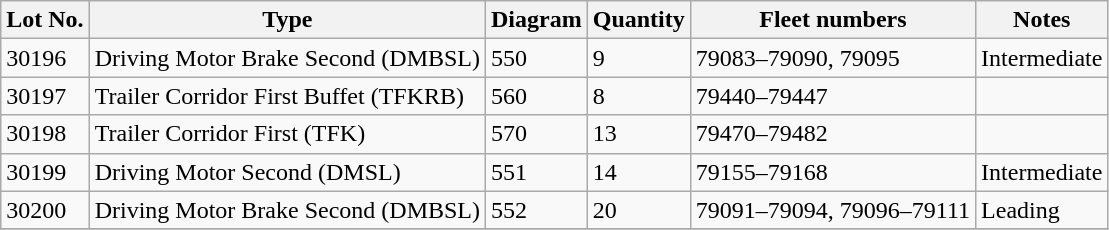<table class="wikitable">
<tr>
<th>Lot No.</th>
<th>Type</th>
<th>Diagram</th>
<th>Quantity</th>
<th>Fleet numbers</th>
<th>Notes</th>
</tr>
<tr>
<td>30196</td>
<td>Driving Motor Brake Second (DMBSL)</td>
<td>550</td>
<td>9</td>
<td>79083–79090, 79095</td>
<td>Intermediate</td>
</tr>
<tr>
<td>30197</td>
<td>Trailer Corridor First Buffet  (TFKRB)</td>
<td>560</td>
<td>8</td>
<td>79440–79447</td>
<td></td>
</tr>
<tr>
<td>30198</td>
<td>Trailer Corridor First (TFK)</td>
<td>570</td>
<td>13</td>
<td>79470–79482</td>
<td></td>
</tr>
<tr>
<td>30199</td>
<td>Driving Motor Second (DMSL)</td>
<td>551</td>
<td>14</td>
<td>79155–79168</td>
<td>Intermediate</td>
</tr>
<tr>
<td>30200</td>
<td>Driving Motor Brake Second (DMBSL)</td>
<td>552</td>
<td>20</td>
<td>79091–79094, 79096–79111</td>
<td>Leading</td>
</tr>
<tr>
</tr>
</table>
